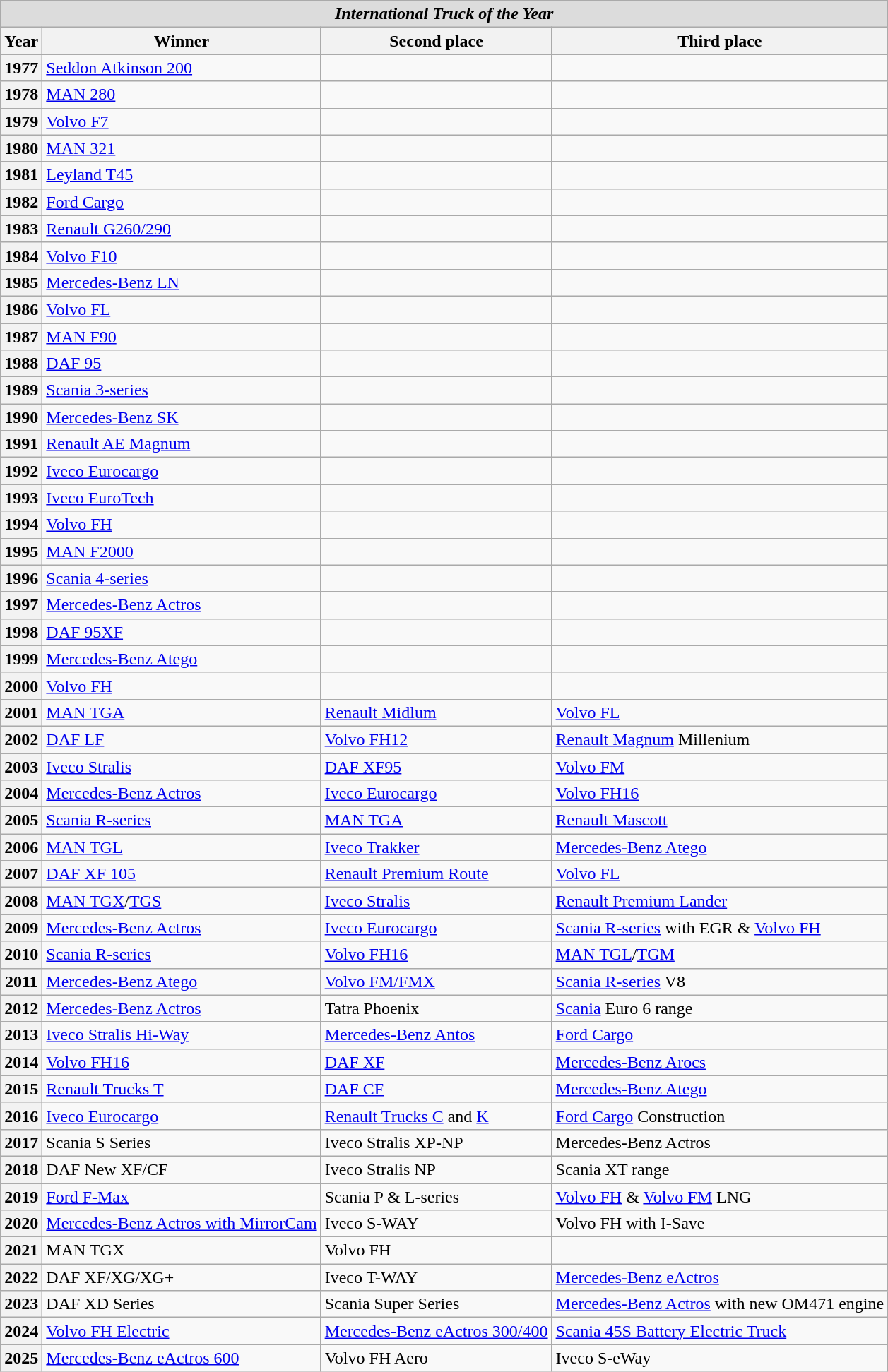<table class="wikitable">
<tr>
<td colspan="4"  style="background:Gainsboro; text-align:center;"><strong><em>International Truck of the Year</em></strong></td>
</tr>
<tr>
<th>Year</th>
<th>Winner</th>
<th>Second place</th>
<th>Third place</th>
</tr>
<tr>
<th>1977</th>
<td><a href='#'>Seddon Atkinson 200</a></td>
<td></td>
<td></td>
</tr>
<tr>
<th>1978</th>
<td><a href='#'>MAN 280</a></td>
<td></td>
<td></td>
</tr>
<tr>
<th>1979</th>
<td><a href='#'>Volvo F7</a></td>
<td></td>
<td></td>
</tr>
<tr>
<th>1980</th>
<td><a href='#'>MAN 321</a></td>
<td></td>
<td></td>
</tr>
<tr>
<th>1981</th>
<td><a href='#'>Leyland T45</a></td>
<td></td>
<td></td>
</tr>
<tr>
<th>1982</th>
<td><a href='#'>Ford Cargo</a></td>
<td></td>
<td></td>
</tr>
<tr>
<th>1983</th>
<td><a href='#'>Renault G260/290</a></td>
<td></td>
<td></td>
</tr>
<tr>
<th>1984</th>
<td><a href='#'>Volvo F10</a></td>
<td></td>
<td></td>
</tr>
<tr>
<th>1985</th>
<td><a href='#'>Mercedes-Benz LN</a></td>
<td></td>
<td></td>
</tr>
<tr>
<th>1986</th>
<td><a href='#'>Volvo FL</a></td>
<td></td>
<td></td>
</tr>
<tr>
<th>1987</th>
<td><a href='#'>MAN F90</a></td>
<td></td>
<td></td>
</tr>
<tr>
<th>1988</th>
<td><a href='#'>DAF 95</a></td>
<td></td>
<td></td>
</tr>
<tr>
<th>1989</th>
<td><a href='#'>Scania 3-series</a></td>
<td></td>
<td></td>
</tr>
<tr>
<th>1990</th>
<td><a href='#'>Mercedes-Benz SK</a></td>
<td></td>
<td></td>
</tr>
<tr>
<th>1991</th>
<td><a href='#'>Renault AE Magnum</a></td>
<td></td>
<td></td>
</tr>
<tr>
<th>1992</th>
<td><a href='#'>Iveco Eurocargo</a></td>
<td></td>
<td></td>
</tr>
<tr>
<th>1993</th>
<td><a href='#'>Iveco EuroTech</a></td>
<td></td>
<td></td>
</tr>
<tr>
<th>1994</th>
<td><a href='#'>Volvo FH</a></td>
<td></td>
<td></td>
</tr>
<tr>
<th>1995</th>
<td><a href='#'>MAN F2000</a></td>
<td></td>
<td></td>
</tr>
<tr>
<th>1996</th>
<td><a href='#'>Scania 4-series</a></td>
<td></td>
<td></td>
</tr>
<tr>
<th>1997</th>
<td><a href='#'>Mercedes-Benz Actros</a></td>
<td></td>
<td></td>
</tr>
<tr>
<th>1998</th>
<td><a href='#'>DAF 95XF</a></td>
<td></td>
<td></td>
</tr>
<tr>
<th>1999</th>
<td><a href='#'>Mercedes-Benz Atego</a></td>
<td></td>
<td></td>
</tr>
<tr>
<th>2000</th>
<td><a href='#'>Volvo FH</a></td>
<td></td>
<td></td>
</tr>
<tr>
<th>2001</th>
<td><a href='#'>MAN TGA</a></td>
<td><a href='#'>Renault Midlum</a></td>
<td><a href='#'>Volvo FL</a></td>
</tr>
<tr>
<th>2002</th>
<td><a href='#'>DAF LF</a></td>
<td><a href='#'>Volvo FH12</a></td>
<td><a href='#'>Renault Magnum</a> Millenium</td>
</tr>
<tr>
<th>2003</th>
<td><a href='#'>Iveco Stralis</a></td>
<td><a href='#'>DAF XF95</a></td>
<td><a href='#'>Volvo FM</a></td>
</tr>
<tr>
<th>2004</th>
<td><a href='#'>Mercedes-Benz Actros</a></td>
<td><a href='#'>Iveco Eurocargo</a></td>
<td><a href='#'>Volvo FH16</a></td>
</tr>
<tr>
<th>2005</th>
<td><a href='#'>Scania R-series</a></td>
<td><a href='#'>MAN TGA</a></td>
<td><a href='#'>Renault Mascott</a></td>
</tr>
<tr>
<th>2006</th>
<td><a href='#'>MAN TGL</a></td>
<td><a href='#'>Iveco Trakker</a></td>
<td><a href='#'>Mercedes-Benz Atego</a></td>
</tr>
<tr>
<th>2007</th>
<td><a href='#'>DAF XF 105</a></td>
<td><a href='#'>Renault Premium Route</a></td>
<td><a href='#'>Volvo FL</a></td>
</tr>
<tr>
<th>2008</th>
<td><a href='#'>MAN TGX</a>/<a href='#'>TGS</a></td>
<td><a href='#'>Iveco Stralis</a></td>
<td><a href='#'>Renault Premium Lander</a></td>
</tr>
<tr>
<th>2009</th>
<td><a href='#'>Mercedes-Benz Actros</a></td>
<td><a href='#'>Iveco Eurocargo</a></td>
<td><a href='#'>Scania R-series</a> with EGR & <a href='#'>Volvo FH</a></td>
</tr>
<tr>
<th>2010</th>
<td><a href='#'>Scania R-series</a></td>
<td><a href='#'>Volvo FH16</a></td>
<td><a href='#'>MAN TGL</a>/<a href='#'>TGM</a></td>
</tr>
<tr>
<th>2011</th>
<td><a href='#'>Mercedes-Benz Atego</a></td>
<td><a href='#'>Volvo FM/FMX</a></td>
<td><a href='#'>Scania R-series</a> V8</td>
</tr>
<tr>
<th>2012</th>
<td><a href='#'>Mercedes-Benz Actros</a></td>
<td>Tatra Phoenix</td>
<td><a href='#'>Scania</a> Euro 6 range</td>
</tr>
<tr>
<th>2013</th>
<td><a href='#'>Iveco Stralis Hi-Way</a></td>
<td><a href='#'>Mercedes-Benz Antos</a></td>
<td><a href='#'>Ford Cargo</a></td>
</tr>
<tr>
<th>2014</th>
<td><a href='#'>Volvo FH16</a></td>
<td><a href='#'>DAF XF</a></td>
<td><a href='#'>Mercedes-Benz Arocs</a></td>
</tr>
<tr>
<th>2015</th>
<td><a href='#'>Renault Trucks T</a></td>
<td><a href='#'>DAF CF</a></td>
<td><a href='#'>Mercedes-Benz Atego</a></td>
</tr>
<tr>
<th>2016</th>
<td><a href='#'>Iveco Eurocargo</a></td>
<td><a href='#'>Renault Trucks C</a> and <a href='#'>K</a></td>
<td><a href='#'>Ford Cargo</a> Construction</td>
</tr>
<tr>
<th>2017</th>
<td>Scania S Series</td>
<td>Iveco Stralis XP-NP</td>
<td>Mercedes-Benz Actros</td>
</tr>
<tr>
<th>2018</th>
<td>DAF New XF/CF</td>
<td>Iveco Stralis NP</td>
<td>Scania XT range</td>
</tr>
<tr>
<th>2019</th>
<td><a href='#'>Ford F-Max</a></td>
<td>Scania P & L-series</td>
<td><a href='#'>Volvo FH</a> & <a href='#'>Volvo FM</a> LNG<br></td>
</tr>
<tr>
<th>2020</th>
<td><a href='#'>Mercedes-Benz Actros with MirrorCam</a></td>
<td>Iveco S-WAY</td>
<td>Volvo FH with I-Save</td>
</tr>
<tr>
<th>2021</th>
<td>MAN TGX</td>
<td>Volvo FH</td>
<td></td>
</tr>
<tr>
<th>2022</th>
<td>DAF XF/XG/XG+</td>
<td>Iveco T-WAY</td>
<td><a href='#'>Mercedes-Benz eActros</a></td>
</tr>
<tr>
<th>2023</th>
<td>DAF XD Series</td>
<td>Scania Super Series</td>
<td><a href='#'>Mercedes-Benz Actros</a> with new OM471 engine</td>
</tr>
<tr>
<th>2024</th>
<td><a href='#'>Volvo FH Electric</a></td>
<td><a href='#'>Mercedes-Benz eActros 300/400</a></td>
<td><a href='#'>Scania 45S Battery Electric Truck</a></td>
</tr>
<tr>
<th>2025</th>
<td><a href='#'>Mercedes-Benz eActros 600</a></td>
<td>Volvo FH Aero</td>
<td>Iveco S-eWay</td>
</tr>
</table>
